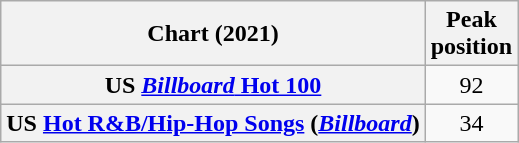<table class="wikitable sortable plainrowheaders" style="text-align:center">
<tr>
<th scope="col">Chart (2021)</th>
<th scope="col">Peak<br>position</th>
</tr>
<tr>
<th scope="row">US <a href='#'><em>Billboard</em> Hot 100</a></th>
<td>92</td>
</tr>
<tr>
<th scope="row">US <a href='#'>Hot R&B/Hip-Hop Songs</a> (<em><a href='#'>Billboard</a></em>)</th>
<td>34</td>
</tr>
</table>
